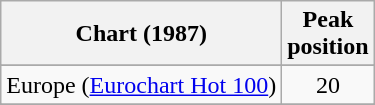<table class="wikitable sortable">
<tr>
<th>Chart (1987)</th>
<th>Peak<br>position</th>
</tr>
<tr>
</tr>
<tr>
<td>Europe (<a href='#'>Eurochart Hot 100</a>)</td>
<td align="center">20</td>
</tr>
<tr>
</tr>
<tr>
</tr>
<tr>
</tr>
<tr>
</tr>
<tr>
</tr>
<tr>
</tr>
<tr>
</tr>
<tr>
</tr>
</table>
